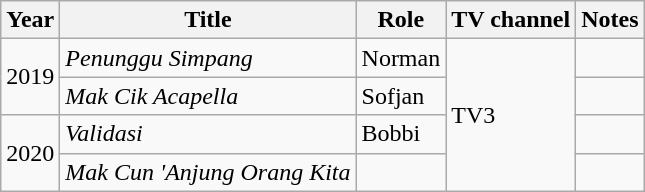<table class="wikitable">
<tr>
<th>Year</th>
<th>Title</th>
<th>Role</th>
<th>TV channel</th>
<th>Notes</th>
</tr>
<tr>
<td rowspan="2">2019</td>
<td><em>Penunggu Simpang</em></td>
<td>Norman</td>
<td rowspan="4">TV3</td>
<td></td>
</tr>
<tr>
<td><em>Mak Cik Acapella</em></td>
<td>Sofjan</td>
<td></td>
</tr>
<tr>
<td rowspan="2">2020</td>
<td><em>Validasi</em></td>
<td>Bobbi</td>
<td></td>
</tr>
<tr>
<td><em>Mak Cun 'Anjung Orang Kita<strong></td>
<td></td>
<td></td>
</tr>
</table>
